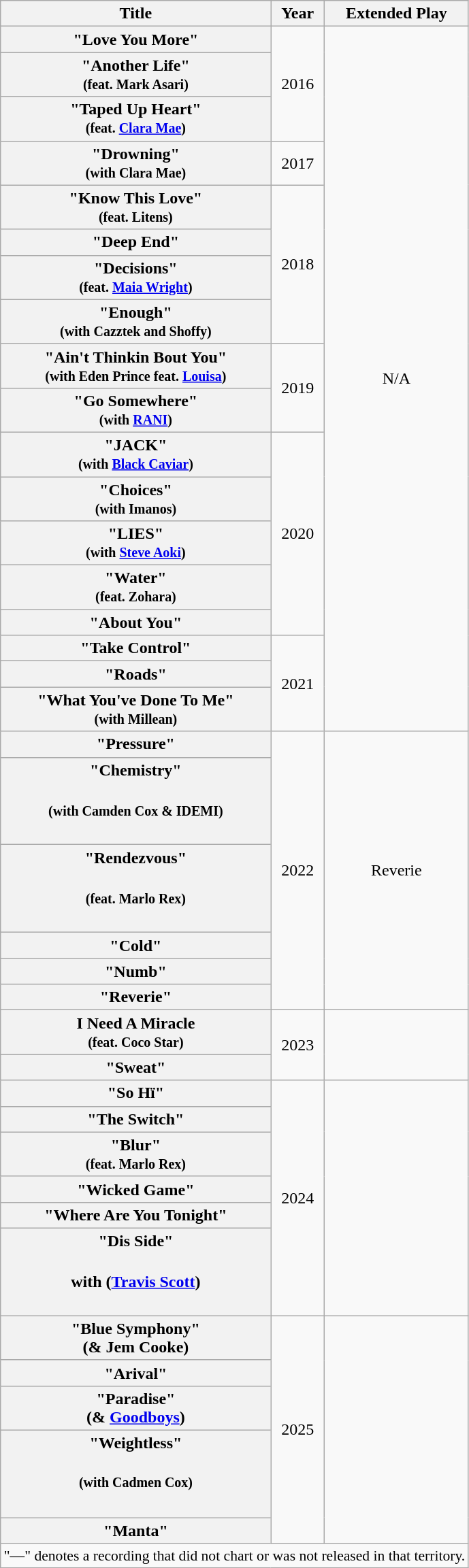<table class="wikitable" style="text-align:center;">
<tr>
<th>Title</th>
<th>Year</th>
<th><strong>Extended Play</strong></th>
</tr>
<tr>
<th>"Love You More"</th>
<td rowspan="3">2016</td>
<td rowspan="18">N/A</td>
</tr>
<tr>
<th scope="row">"Another Life" <br><span><small>(feat. Mark Asari)</small></span></th>
</tr>
<tr>
<th scope="row">"Taped Up Heart" <br><span><small>(feat. <a href='#'>Clara Mae</a>)</small></span></th>
</tr>
<tr>
<th scope="row">"Drowning" <br><span><small>(with Clara Mae)</small></span></th>
<td>2017</td>
</tr>
<tr>
<th scope="row">"Know This Love" <br><span><small>(feat. Litens)</small></span></th>
<td rowspan="4">2018</td>
</tr>
<tr>
<th scope="row">"Deep End"</th>
</tr>
<tr>
<th scope="row">"Decisions" <br><span><small>(feat. <a href='#'>Maia Wright</a>)</small></span></th>
</tr>
<tr>
<th scope="row">"Enough" <br><span><small>(with Cazztek and Shoffy)</small></span></th>
</tr>
<tr>
<th scope="row">"Ain't Thinkin Bout You" <br><span><small>(with Eden Prince feat. <a href='#'>Louisa</a>)</small></span></th>
<td rowspan="2">2019</td>
</tr>
<tr>
<th scope="row">"Go Somewhere"<em> </em><br><span><small>(with <a href='#'>RANI</a>)</small></span></th>
</tr>
<tr>
<th scope="row">"JACK" <br><span><small>(with <a href='#'>Black Caviar</a>)</small></span></th>
<td rowspan="5">2020</td>
</tr>
<tr>
<th>"Choices" <br><span><small>(with Imanos)</small></span></th>
</tr>
<tr>
<th>"LIES" <br><span><small>(with <a href='#'>Steve Aoki</a>)</small></span></th>
</tr>
<tr>
<th>"Water" <br><span><small><strong>(feat. Zohara)</strong></small></span></th>
</tr>
<tr>
<th>"About You" </th>
</tr>
<tr>
<th>"Take Control"</th>
<td rowspan="3">2021</td>
</tr>
<tr>
<th>"Roads"</th>
</tr>
<tr>
<th>"What You've Done To Me"<br><span><small>(with Millean)</small></span></th>
</tr>
<tr>
<th>"Pressure"</th>
<td rowspan="6">2022</td>
<td rowspan="6">Reverie</td>
</tr>
<tr>
<th>"Chemistry"<br><h4><small>(with Camden Cox & IDEMI)</small></h4></th>
</tr>
<tr>
<th>"Rendezvous"<br><h4><small>(feat. Marlo Rex)</small></h4></th>
</tr>
<tr>
<th>"Cold"</th>
</tr>
<tr>
<th>"Numb"</th>
</tr>
<tr>
<th>"Reverie"</th>
</tr>
<tr>
<th>I Need A Miracle<br><small>(feat. Coco Star)</small></th>
<td rowspan="2">2023</td>
<td rowspan="2"></td>
</tr>
<tr>
<th>"Sweat"</th>
</tr>
<tr>
<th>"So Hï"</th>
<td rowspan="6">2024</td>
<td rowspan="6"></td>
</tr>
<tr>
<th>"The Switch"</th>
</tr>
<tr>
<th>"Blur"<br><small>(feat. Marlo Rex)</small></th>
</tr>
<tr>
<th>"Wicked Game"</th>
</tr>
<tr>
<th>"Where Are You Tonight"</th>
</tr>
<tr>
<th>"Dis Side"<br><h4>with (<a href='#'>Travis Scott</a>)</h4></th>
</tr>
<tr>
<th>"Blue Symphony"<br>(& Jem Cooke)</th>
<td rowspan="5">2025</td>
<td rowspan="5"></td>
</tr>
<tr>
<th>"Arival"</th>
</tr>
<tr>
<th>"Paradise"<br>(& <a href='#'>Goodboys</a>)</th>
</tr>
<tr>
<th>"Weightless"<br><h5>(with Cadmen Cox)</h5></th>
</tr>
<tr>
<th>"Manta"</th>
</tr>
<tr>
<td colspan="4" style="font-size:90%">"—" denotes a recording that did not chart or was not released in that territory.</td>
</tr>
</table>
